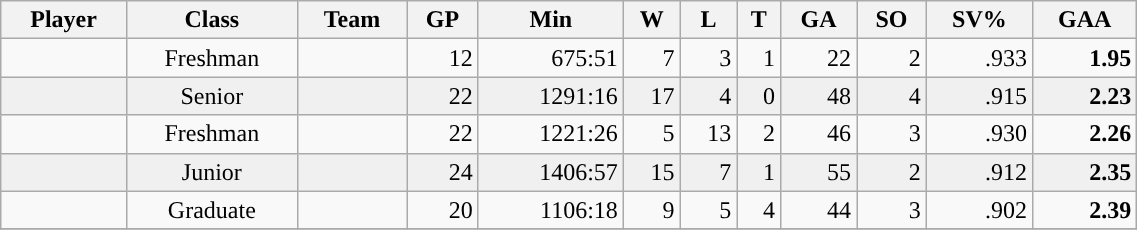<table class="wikitable sortable" style="text-align: center; "width=60%">
<tr>
<th>Player</th>
<th>Class</th>
<th>Team</th>
<th>GP</th>
<th>Min</th>
<th>W</th>
<th>L</th>
<th>T</th>
<th>GA</th>
<th>SO</th>
<th>SV%</th>
<th>GAA</th>
</tr>
<tr>
<td style="text-align: left"></td>
<td>Freshman</td>
<td><strong><a href='#'></a></strong></td>
<td style="text-align: right">12</td>
<td style="text-align: right">675:51</td>
<td style="text-align: right">7</td>
<td style="text-align: right">3</td>
<td style="text-align: right">1</td>
<td style="text-align: right">22</td>
<td style="text-align: right">2</td>
<td style="text-align: right">.933</td>
<td style="text-align: right"><strong>1.95</strong></td>
</tr>
<tr bgcolor=f0f0f0>
<td style="text-align: left"></td>
<td>Senior</td>
<td><strong><a href='#'></a></strong></td>
<td style="text-align: right">22</td>
<td style="text-align: right">1291:16</td>
<td style="text-align: right">17</td>
<td style="text-align: right">4</td>
<td style="text-align: right">0</td>
<td style="text-align: right">48</td>
<td style="text-align: right">4</td>
<td style="text-align: right">.915</td>
<td style="text-align: right"><strong>2.23</strong></td>
</tr>
<tr>
<td style="text-align: left"></td>
<td>Freshman</td>
<td><strong><a href='#'></a></strong></td>
<td style="text-align: right">22</td>
<td style="text-align: right">1221:26</td>
<td style="text-align: right">5</td>
<td style="text-align: right">13</td>
<td style="text-align: right">2</td>
<td style="text-align: right">46</td>
<td style="text-align: right">3</td>
<td style="text-align: right">.930</td>
<td style="text-align: right"><strong>2.26</strong></td>
</tr>
<tr bgcolor=f0f0f0>
<td style="text-align: left"></td>
<td>Junior</td>
<td><strong><a href='#'></a></strong></td>
<td style="text-align: right">24</td>
<td style="text-align: right">1406:57</td>
<td style="text-align: right">15</td>
<td style="text-align: right">7</td>
<td style="text-align: right">1</td>
<td style="text-align: right">55</td>
<td style="text-align: right">2</td>
<td style="text-align: right">.912</td>
<td style="text-align: right"><strong>2.35</strong></td>
</tr>
<tr>
<td style="text-align: left"></td>
<td>Graduate</td>
<td><strong><a href='#'></a></strong></td>
<td style="text-align: right">20</td>
<td style="text-align: right">1106:18</td>
<td style="text-align: right">9</td>
<td style="text-align: right">5</td>
<td style="text-align: right">4</td>
<td style="text-align: right">44</td>
<td style="text-align: right">3</td>
<td style="text-align: right">.902</td>
<td style="text-align: right"><strong>2.39</strong></td>
</tr>
<tr>
</tr>
</table>
